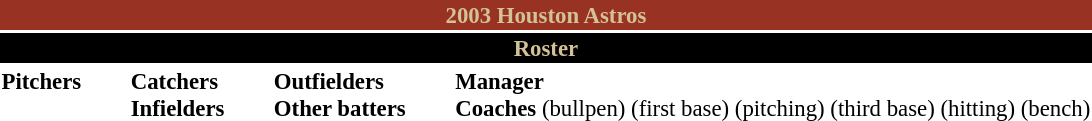<table class="toccolours" style="font-size: 95%;">
<tr>
<th colspan="10" style="background:#983222; color:#d2c295; text-align:center;">2003 Houston Astros</th>
</tr>
<tr>
<td colspan="10" style="background:#000; color:#d2c295; text-align:center;"><strong>Roster</strong></td>
</tr>
<tr>
<td valign="top"><strong>Pitchers</strong><br>





















</td>
<td width="25px"></td>
<td valign="top"><strong>Catchers</strong><br>


<strong>Infielders</strong>








</td>
<td width="25px"></td>
<td valign="top"><strong>Outfielders</strong><br>






<strong>Other batters</strong>

</td>
<td width="25px"></td>
<td valign="top"><strong>Manager</strong><br>
<strong>Coaches</strong>
(bullpen)
 (first base)
 (pitching)
 (third base)
 (hitting)
 (bench)</td>
</tr>
</table>
